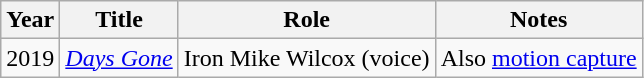<table class="wikitable">
<tr>
<th>Year</th>
<th>Title</th>
<th>Role</th>
<th>Notes</th>
</tr>
<tr>
<td>2019</td>
<td><em><a href='#'>Days Gone</a></em></td>
<td>Iron Mike Wilcox (voice)</td>
<td>Also <a href='#'>motion capture</a></td>
</tr>
</table>
